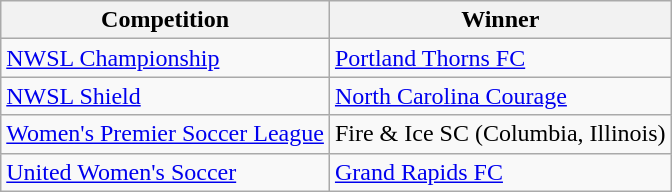<table class="wikitable">
<tr>
<th>Competition</th>
<th>Winner</th>
</tr>
<tr>
<td><a href='#'>NWSL Championship</a></td>
<td><a href='#'>Portland Thorns FC</a></td>
</tr>
<tr>
<td><a href='#'>NWSL Shield</a></td>
<td><a href='#'>North Carolina Courage</a></td>
</tr>
<tr>
<td><a href='#'>Women's Premier Soccer League</a></td>
<td>Fire & Ice SC (Columbia, Illinois)</td>
</tr>
<tr>
<td><a href='#'>United Women's Soccer</a></td>
<td><a href='#'>Grand Rapids FC</a></td>
</tr>
</table>
